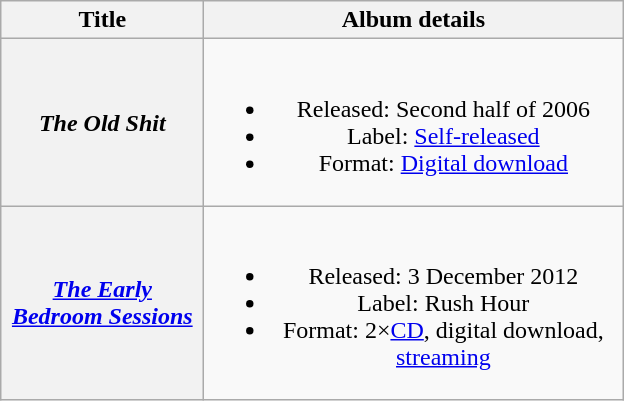<table class="wikitable plainrowheaders" style="text-align:center;">
<tr>
<th scope="col" style="width:8em;">Title</th>
<th scope="col" style="width:17em;">Album details</th>
</tr>
<tr>
<th scope="row"><em>The Old Shit</em></th>
<td><br><ul><li>Released: Second half of 2006</li><li>Label: <a href='#'>Self-released</a></li><li>Format: <a href='#'>Digital download</a></li></ul></td>
</tr>
<tr>
<th scope="row"><em><a href='#'>The Early Bedroom Sessions</a></em></th>
<td><br><ul><li>Released: 3 December 2012</li><li>Label: Rush Hour</li><li>Format: 2×<a href='#'>CD</a>, digital download, <a href='#'>streaming</a></li></ul></td>
</tr>
</table>
